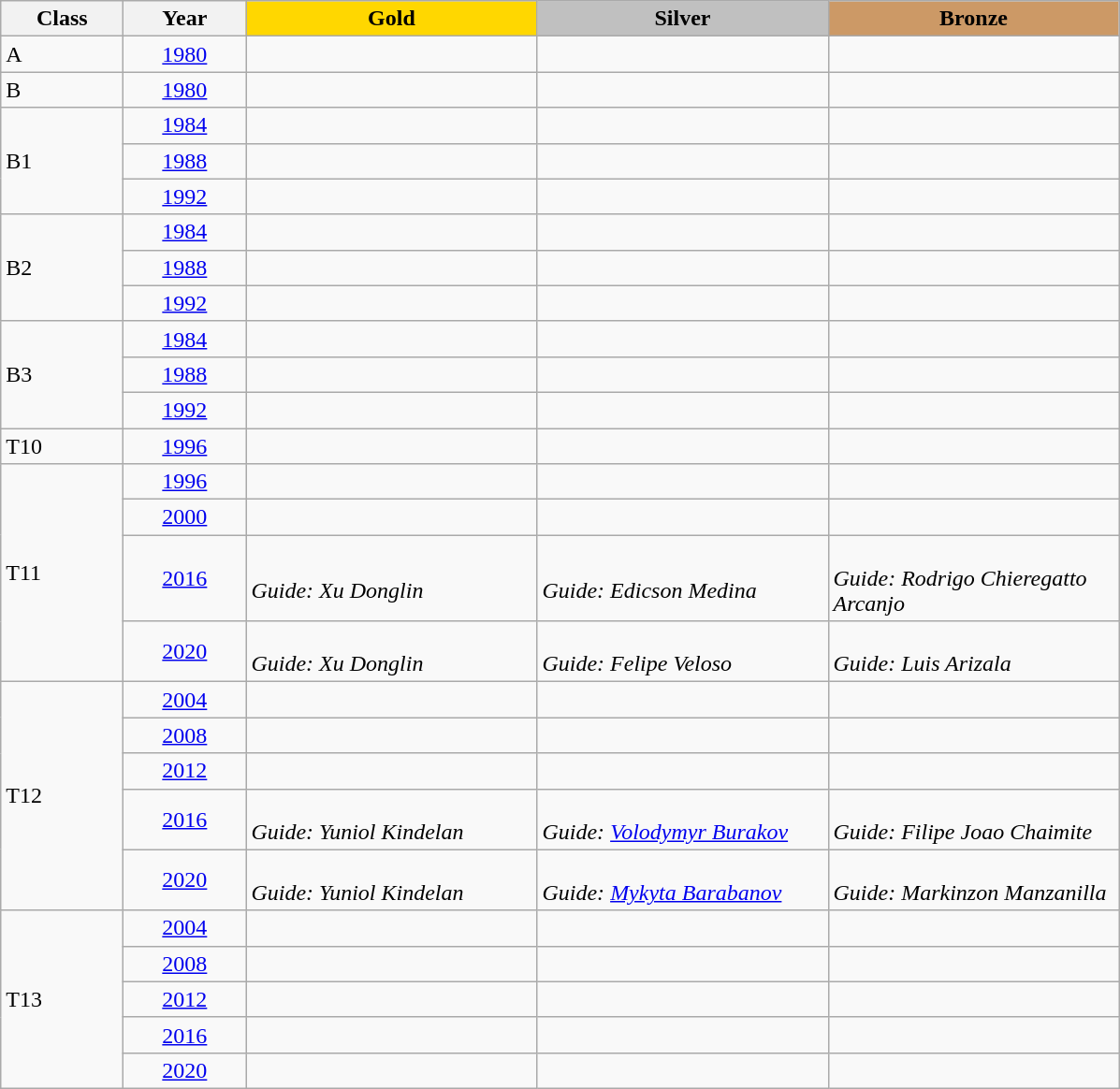<table class="wikitable">
<tr>
<th width=80>Class</th>
<th width=80>Year</th>
<td align=center width=200 bgcolor=gold><strong>Gold</strong></td>
<td align=center width=200 bgcolor=silver><strong>Silver</strong></td>
<td align=center width=200 bgcolor=cc9966><strong>Bronze</strong></td>
</tr>
<tr>
<td>A</td>
<td align=center><a href='#'>1980</a></td>
<td></td>
<td></td>
<td></td>
</tr>
<tr>
<td>B</td>
<td align=center><a href='#'>1980</a></td>
<td></td>
<td></td>
<td></td>
</tr>
<tr>
<td rowspan=3>B1</td>
<td align=center><a href='#'>1984</a></td>
<td></td>
<td></td>
<td></td>
</tr>
<tr>
<td align=center><a href='#'>1988</a></td>
<td></td>
<td></td>
<td></td>
</tr>
<tr>
<td align=center><a href='#'>1992</a></td>
<td></td>
<td></td>
<td></td>
</tr>
<tr>
<td rowspan=3>B2</td>
<td align=center><a href='#'>1984</a></td>
<td></td>
<td></td>
<td></td>
</tr>
<tr>
<td align=center><a href='#'>1988</a></td>
<td></td>
<td></td>
<td></td>
</tr>
<tr>
<td align=center><a href='#'>1992</a></td>
<td></td>
<td></td>
<td></td>
</tr>
<tr>
<td rowspan=3>B3</td>
<td align=center><a href='#'>1984</a></td>
<td></td>
<td></td>
<td></td>
</tr>
<tr>
<td align=center><a href='#'>1988</a></td>
<td></td>
<td></td>
<td></td>
</tr>
<tr>
<td align=center><a href='#'>1992</a></td>
<td></td>
<td></td>
<td></td>
</tr>
<tr>
<td>T10</td>
<td align=center><a href='#'>1996</a></td>
<td></td>
<td></td>
<td></td>
</tr>
<tr>
<td rowspan=4>T11</td>
<td align=center><a href='#'>1996</a></td>
<td></td>
<td></td>
<td></td>
</tr>
<tr>
<td align=center><a href='#'>2000</a></td>
<td></td>
<td></td>
<td></td>
</tr>
<tr>
<td align=center><a href='#'>2016</a></td>
<td><br> <em>Guide: Xu Donglin</em></td>
<td><br> <em>Guide: Edicson Medina</em></td>
<td><br> <em>Guide: Rodrigo Chieregatto Arcanjo</em></td>
</tr>
<tr>
<td align=center><a href='#'>2020</a></td>
<td><br> <em>Guide: Xu Donglin</em></td>
<td><br> <em>Guide: Felipe Veloso</em></td>
<td><br> <em>Guide: Luis Arizala</em></td>
</tr>
<tr>
<td rowspan=5>T12</td>
<td align=center><a href='#'>2004</a></td>
<td></td>
<td></td>
<td></td>
</tr>
<tr>
<td align=center><a href='#'>2008</a></td>
<td></td>
<td></td>
<td></td>
</tr>
<tr>
<td align=center><a href='#'>2012</a></td>
<td></td>
<td></td>
<td></td>
</tr>
<tr>
<td align=center><a href='#'>2016</a></td>
<td><br> <em>Guide: Yuniol Kindelan</em></td>
<td><br> <em>Guide: <a href='#'>Volodymyr Burakov</a></em></td>
<td><br> <em>Guide: Filipe Joao Chaimite</em></td>
</tr>
<tr>
<td align=center><a href='#'>2020</a></td>
<td><br> <em>Guide: Yuniol Kindelan</em></td>
<td><br> <em>Guide: <a href='#'>Mykyta Barabanov</a></em></td>
<td><br> <em>Guide: Markinzon Manzanilla</em></td>
</tr>
<tr>
<td rowspan=5>T13</td>
<td align=center><a href='#'>2004</a></td>
<td></td>
<td></td>
<td></td>
</tr>
<tr>
<td align=center><a href='#'>2008</a></td>
<td></td>
<td></td>
<td></td>
</tr>
<tr>
<td align=center><a href='#'>2012</a></td>
<td></td>
<td></td>
<td></td>
</tr>
<tr>
<td align=center><a href='#'>2016</a></td>
<td></td>
<td></td>
<td></td>
</tr>
<tr>
<td align=center><a href='#'>2020</a></td>
<td></td>
<td></td>
<td></td>
</tr>
</table>
